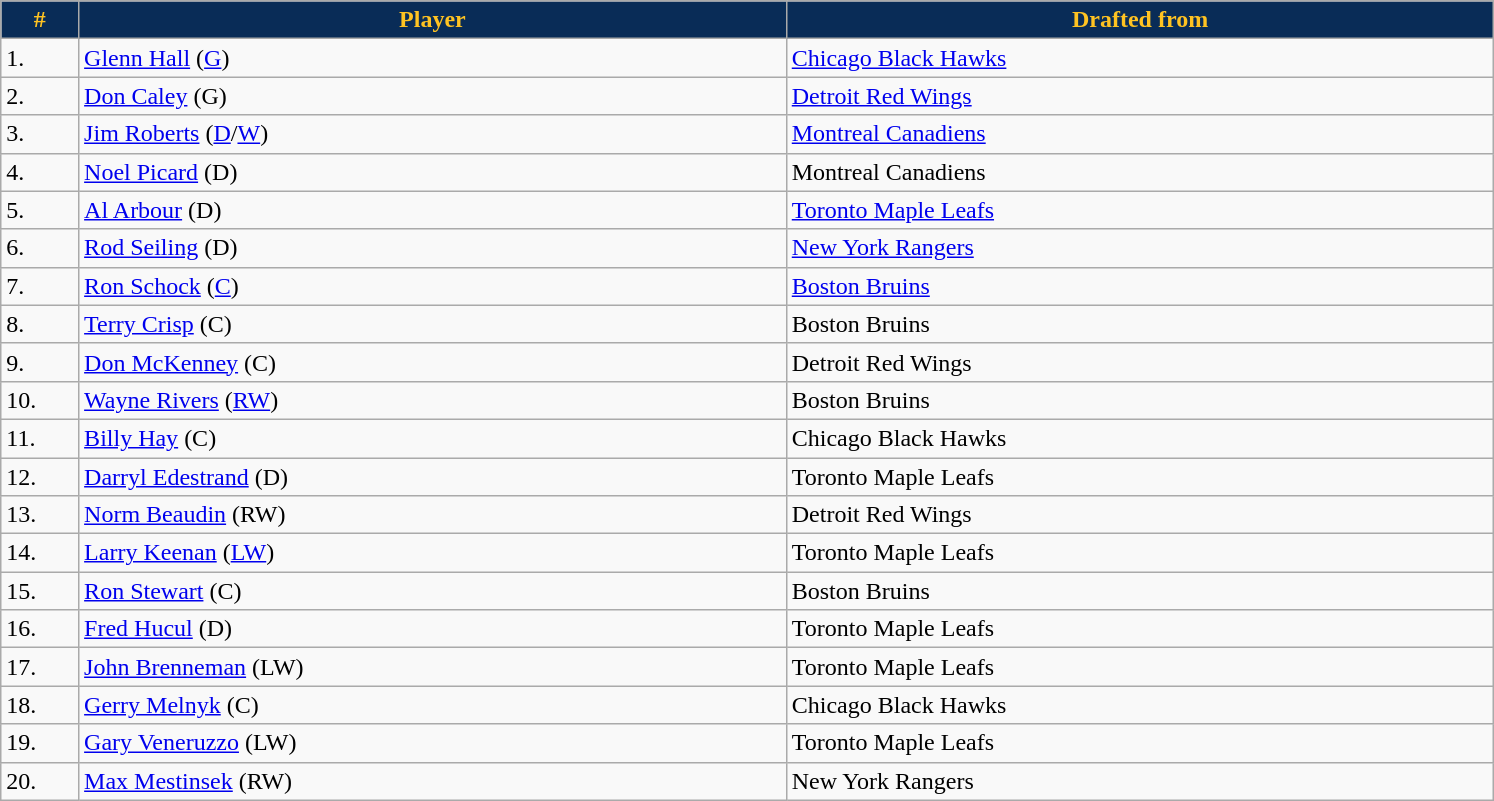<table class="wikitable">
<tr>
<th style="background:#092c57; color:#ffc322" width="2.75%">#</th>
<th style="background:#092c57; color:#ffc322" width="25.0%">Player</th>
<th style="background:#092c57; color:#ffc322" width="25.0%">Drafted from</th>
</tr>
<tr>
<td>1.</td>
<td><a href='#'>Glenn Hall</a> (<a href='#'>G</a>)</td>
<td><a href='#'>Chicago Black Hawks</a></td>
</tr>
<tr>
<td>2.</td>
<td><a href='#'>Don Caley</a> (G)</td>
<td><a href='#'>Detroit Red Wings</a></td>
</tr>
<tr>
<td>3.</td>
<td><a href='#'>Jim Roberts</a> (<a href='#'>D</a>/<a href='#'>W</a>)</td>
<td><a href='#'>Montreal Canadiens</a></td>
</tr>
<tr>
<td>4.</td>
<td><a href='#'>Noel Picard</a> (D)</td>
<td>Montreal Canadiens</td>
</tr>
<tr>
<td>5.</td>
<td><a href='#'>Al Arbour</a> (D)</td>
<td><a href='#'>Toronto Maple Leafs</a></td>
</tr>
<tr>
<td>6.</td>
<td><a href='#'>Rod Seiling</a> (D)</td>
<td><a href='#'>New York Rangers</a></td>
</tr>
<tr>
<td>7.</td>
<td><a href='#'>Ron Schock</a> (<a href='#'>C</a>)</td>
<td><a href='#'>Boston Bruins</a></td>
</tr>
<tr>
<td>8.</td>
<td><a href='#'>Terry Crisp</a> (C)</td>
<td>Boston Bruins</td>
</tr>
<tr>
<td>9.</td>
<td><a href='#'>Don McKenney</a> (C)</td>
<td>Detroit Red Wings</td>
</tr>
<tr>
<td>10.</td>
<td><a href='#'>Wayne Rivers</a> (<a href='#'>RW</a>)</td>
<td>Boston Bruins</td>
</tr>
<tr>
<td>11.</td>
<td><a href='#'>Billy Hay</a> (C)</td>
<td>Chicago Black Hawks</td>
</tr>
<tr>
<td>12.</td>
<td><a href='#'>Darryl Edestrand</a> (D)</td>
<td>Toronto Maple Leafs</td>
</tr>
<tr>
<td>13.</td>
<td><a href='#'>Norm Beaudin</a> (RW)</td>
<td>Detroit Red Wings</td>
</tr>
<tr>
<td>14.</td>
<td><a href='#'>Larry Keenan</a> (<a href='#'>LW</a>)</td>
<td>Toronto Maple Leafs</td>
</tr>
<tr>
<td>15.</td>
<td><a href='#'>Ron Stewart</a> (C)</td>
<td>Boston Bruins</td>
</tr>
<tr>
<td>16.</td>
<td><a href='#'>Fred Hucul</a> (D)</td>
<td>Toronto Maple Leafs</td>
</tr>
<tr>
<td>17.</td>
<td><a href='#'>John Brenneman</a> (LW)</td>
<td>Toronto Maple Leafs</td>
</tr>
<tr>
<td>18.</td>
<td><a href='#'>Gerry Melnyk</a> (C)</td>
<td>Chicago Black Hawks</td>
</tr>
<tr>
<td>19.</td>
<td><a href='#'>Gary Veneruzzo</a> (LW)</td>
<td>Toronto Maple Leafs</td>
</tr>
<tr>
<td>20.</td>
<td><a href='#'>Max Mestinsek</a> (RW)</td>
<td>New York Rangers</td>
</tr>
</table>
